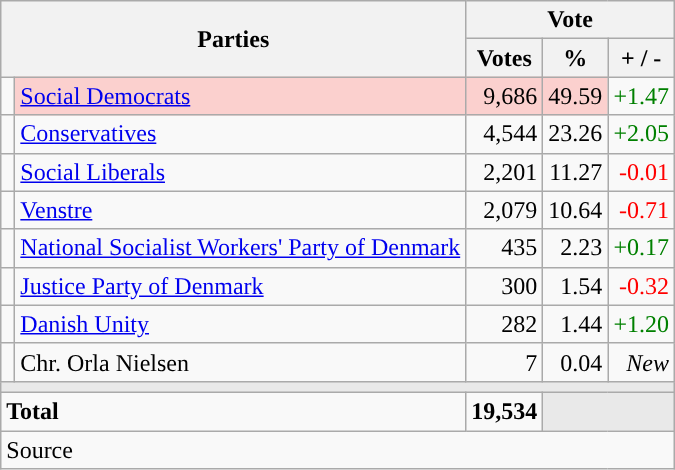<table class="wikitable" style="text-align:right;">
<tr>
<th style="text-align:centre;" rowspan="2" colspan="2" width="225">Parties</th>
<th colspan="3">Vote</th>
</tr>
<tr>
<th width="15">Votes</th>
<th width="15">%</th>
<th width="15">+ / -</th>
</tr>
<tr>
<td width="2" style="color:inherit;background:"></td>
<td bgcolor=#fbd0ce  align="left"><a href='#'>Social Democrats</a></td>
<td bgcolor=#fbd0ce>9,686</td>
<td bgcolor=#fbd0ce>49.59</td>
<td style=color:green;>+1.47</td>
</tr>
<tr>
<td width="2" style="color:inherit;background:"></td>
<td align="left"><a href='#'>Conservatives</a></td>
<td>4,544</td>
<td>23.26</td>
<td style=color:green;>+2.05</td>
</tr>
<tr>
<td width="2" style="color:inherit;background:"></td>
<td align="left"><a href='#'>Social Liberals</a></td>
<td>2,201</td>
<td>11.27</td>
<td style=color:red;>-0.01</td>
</tr>
<tr>
<td width="2" style="color:inherit;background:"></td>
<td align="left"><a href='#'>Venstre</a></td>
<td>2,079</td>
<td>10.64</td>
<td style=color:red;>-0.71</td>
</tr>
<tr>
<td width="2" style="color:inherit;background:"></td>
<td align="left"><a href='#'>National Socialist Workers' Party of Denmark</a></td>
<td>435</td>
<td>2.23</td>
<td style=color:green;>+0.17</td>
</tr>
<tr>
<td width="2" style="color:inherit;background:"></td>
<td align="left"><a href='#'>Justice Party of Denmark</a></td>
<td>300</td>
<td>1.54</td>
<td style=color:red;>-0.32</td>
</tr>
<tr>
<td width="2" style="color:inherit;background:"></td>
<td align="left"><a href='#'>Danish Unity</a></td>
<td>282</td>
<td>1.44</td>
<td style=color:green;>+1.20</td>
</tr>
<tr>
<td width="2" style="color:inherit;background:"></td>
<td align="left">Chr. Orla Nielsen</td>
<td>7</td>
<td>0.04</td>
<td><em>New</em></td>
</tr>
<tr>
<td colspan="7" bgcolor="#E9E9E9"></td>
</tr>
<tr>
<td align="left" colspan="2"><strong>Total</strong></td>
<td><strong>19,534</strong></td>
<td bgcolor="#E9E9E9" colspan="2"></td>
</tr>
<tr>
<td align="left" colspan="6">Source</td>
</tr>
</table>
